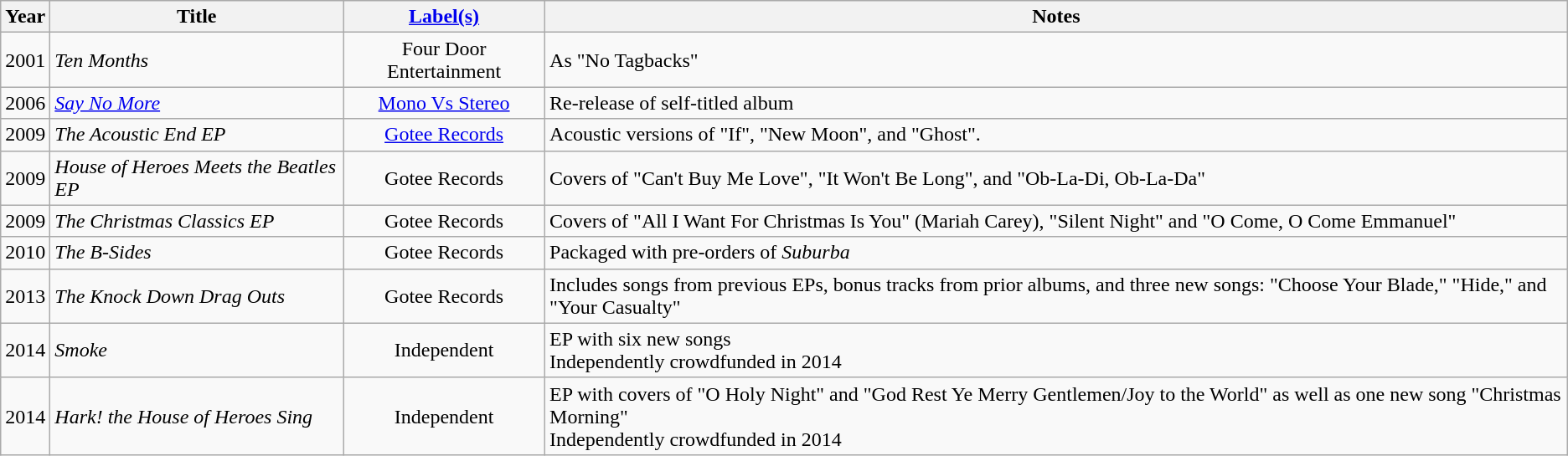<table class="wikitable">
<tr>
<th>Year</th>
<th>Title</th>
<th><a href='#'>Label(s)</a></th>
<th>Notes</th>
</tr>
<tr>
<td style="text-align:center;">2001</td>
<td><em>Ten Months</em></td>
<td style="text-align:center;">Four Door Entertainment</td>
<td>As "No Tagbacks"</td>
</tr>
<tr>
<td style="text-align:center;">2006</td>
<td><em><a href='#'>Say No More</a></em></td>
<td style="text-align:center;"><a href='#'>Mono Vs Stereo</a></td>
<td>Re-release of self-titled album</td>
</tr>
<tr>
<td style="text-align:center;">2009</td>
<td><em>The Acoustic End EP</em></td>
<td style="text-align:center;"><a href='#'>Gotee Records</a></td>
<td>Acoustic versions of "If", "New Moon", and "Ghost".</td>
</tr>
<tr>
<td style="text-align:center;">2009</td>
<td><em>House of Heroes Meets the Beatles EP</em></td>
<td style="text-align:center;">Gotee Records</td>
<td>Covers of "Can't Buy Me Love", "It Won't Be Long", and "Ob-La-Di, Ob-La-Da"</td>
</tr>
<tr>
<td style="text-align:center;">2009</td>
<td><em>The Christmas Classics EP</em></td>
<td style="text-align:center;">Gotee Records</td>
<td>Covers of "All I Want For Christmas Is You" (Mariah Carey), "Silent Night" and "O Come, O Come Emmanuel"</td>
</tr>
<tr>
<td style="text-align:center;">2010</td>
<td><em>The B-Sides</em></td>
<td style="text-align:center;">Gotee Records</td>
<td>Packaged with pre-orders of <em>Suburba</em></td>
</tr>
<tr>
<td style="text-align:center;">2013</td>
<td><em>The Knock Down Drag Outs</em></td>
<td style="text-align:center;">Gotee Records</td>
<td>Includes songs from previous EPs, bonus tracks from prior albums, and three new songs: "Choose Your Blade," "Hide," and "Your Casualty"</td>
</tr>
<tr>
<td style="text-align:center;">2014</td>
<td><em>Smoke</em></td>
<td style="text-align:center;">Independent</td>
<td>EP with six new songs<br>Independently crowdfunded in 2014</td>
</tr>
<tr>
<td style="text-align:center;">2014</td>
<td><em>Hark! the House of Heroes Sing</em></td>
<td style="text-align:center;">Independent</td>
<td>EP with covers of "O Holy Night" and "God Rest Ye Merry Gentlemen/Joy to the World" as well as one new song "Christmas Morning"<br>Independently crowdfunded in 2014</td>
</tr>
</table>
